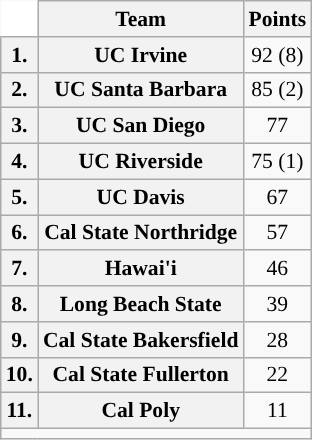<table class="wikitable" style="white-space:nowrap; font-size:90%;">
<tr>
<td ! colspan=1 style="background:white; border-top-style:hidden; border-left-style:hidden;"></td>
<th>Team</th>
<th>Points</th>
</tr>
<tr>
<th>1.</th>
<th>UC Irvine</th>
<td align="center">92 (8)</td>
</tr>
<tr>
<th>2.</th>
<th>UC Santa Barbara</th>
<td align="center">85 (2)</td>
</tr>
<tr>
<th>3.</th>
<th>UC San Diego</th>
<td align="center">77</td>
</tr>
<tr>
<th>4.</th>
<th>UC Riverside</th>
<td align="center">75 (1)</td>
</tr>
<tr>
<th>5.</th>
<th>UC Davis</th>
<td align="center">67</td>
</tr>
<tr>
<th>6.</th>
<th>Cal State Northridge</th>
<td align="center">57</td>
</tr>
<tr>
<th>7.</th>
<th>Hawai'i</th>
<td align="center">46</td>
</tr>
<tr>
<th>8.</th>
<th>Long Beach State</th>
<td align="center">39</td>
</tr>
<tr>
<th>9.</th>
<th>Cal State Bakersfield</th>
<td align="center">28</td>
</tr>
<tr>
<th>10.</th>
<th>Cal State Fullerton</th>
<td align="center">22</td>
</tr>
<tr>
<th>11.</th>
<th>Cal Poly</th>
<td align="center">11</td>
</tr>
<tr>
<td colspan="4"  style="font-size:11pt; text-align:center;"><em></em></td>
</tr>
</table>
